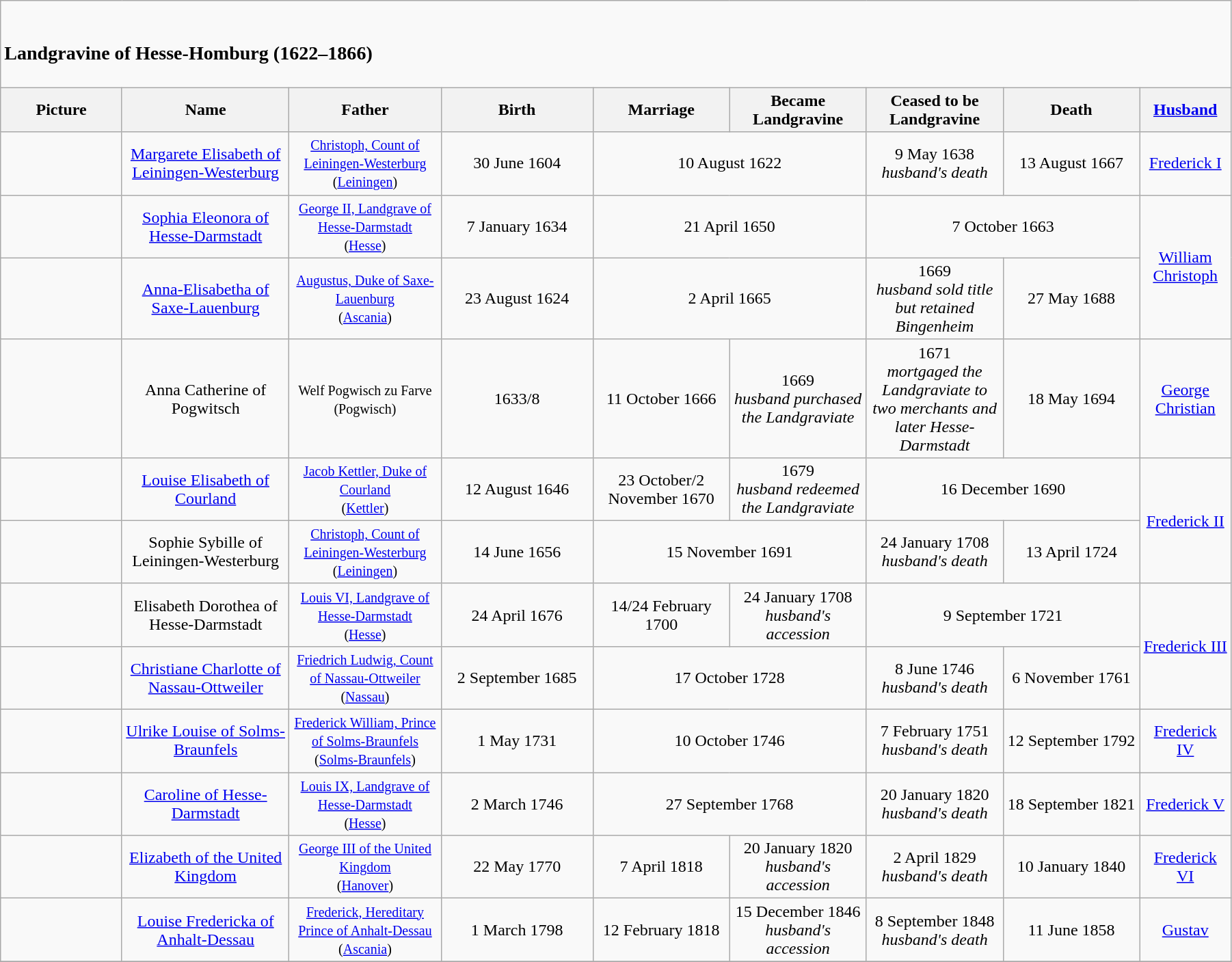<table width=95% class="wikitable">
<tr>
<td colspan="9"><br><h3>Landgravine of Hesse-Homburg (1622–1866)</h3></td>
</tr>
<tr>
<th width = "8%">Picture</th>
<th width = "11%">Name</th>
<th width = "10%">Father</th>
<th width = "10%">Birth</th>
<th width = "9%">Marriage</th>
<th width = "9%">Became Landgravine</th>
<th width = "9%">Ceased to be Landgravine</th>
<th width = "9%">Death</th>
<th width = "6%"><a href='#'>Husband</a></th>
</tr>
<tr>
<td align="center"></td>
<td align="center"><a href='#'>Margarete Elisabeth of Leiningen-Westerburg</a></td>
<td align="center"><small><a href='#'>Christoph, Count of Leiningen-Westerburg</a><br>(<a href='#'>Leiningen</a>)</small></td>
<td align="center">30 June 1604</td>
<td align="center" colspan="2">10 August 1622</td>
<td align="center">9 May 1638<br><em>husband's death</em></td>
<td align="center">13 August 1667</td>
<td align="center"><a href='#'>Frederick I</a></td>
</tr>
<tr>
<td align="center"></td>
<td align="center"><a href='#'>Sophia Eleonora of Hesse-Darmstadt</a></td>
<td align="center"><small><a href='#'>George II, Landgrave of Hesse-Darmstadt</a><br> (<a href='#'>Hesse</a>)</small></td>
<td align="center">7 January 1634</td>
<td align="center" colspan="2">21 April 1650</td>
<td align="center" colspan="2">7 October 1663</td>
<td align="center" rowspan="2"><a href='#'>William Christoph</a></td>
</tr>
<tr>
<td align="center"></td>
<td align="center"><a href='#'>Anna-Elisabetha of Saxe-Lauenburg</a></td>
<td align="center"><small><a href='#'>Augustus, Duke of Saxe-Lauenburg</a><br> (<a href='#'>Ascania</a>)</small></td>
<td align="center">23 August 1624</td>
<td align="center" colspan="2">2 April 1665</td>
<td align="center">1669<br><em>husband sold title but retained Bingenheim</em></td>
<td align="center">27 May 1688</td>
</tr>
<tr>
<td align="center"></td>
<td align="center">Anna Catherine of Pogwitsch</td>
<td align="center"><small>Welf Pogwisch zu Farve<br> (Pogwisch)</small></td>
<td align="center">1633/8</td>
<td align="center">11 October 1666</td>
<td align="center">1669<br><em>husband purchased the Landgraviate</em></td>
<td align="center">1671<br><em>mortgaged the Landgraviate to two merchants and later Hesse-Darmstadt</em></td>
<td align="center">18 May 1694</td>
<td align="center"><a href='#'>George Christian</a></td>
</tr>
<tr>
<td align="center"></td>
<td align="center"><a href='#'>Louise Elisabeth of Courland</a></td>
<td align="center"><small><a href='#'>Jacob Kettler, Duke of Courland</a><br> (<a href='#'>Kettler</a>)</small></td>
<td align="center">12 August 1646</td>
<td align="center">23 October/2 November 1670</td>
<td align="center">1679<br><em>husband redeemed the Landgraviate</em></td>
<td align="center" colspan="2">16 December 1690</td>
<td align="center" rowspan="2"><a href='#'>Frederick II</a></td>
</tr>
<tr>
<td align="center"></td>
<td align="center">Sophie Sybille of Leiningen-Westerburg</td>
<td align="center"><small><a href='#'>Christoph, Count of Leiningen-Westerburg</a><br>(<a href='#'>Leiningen</a>)</small></td>
<td align="center">14 June 1656</td>
<td align="center" colspan="2">15 November 1691</td>
<td align="center">24 January 1708<br><em>husband's death</em></td>
<td align="center">13 April 1724</td>
</tr>
<tr>
<td align="center"></td>
<td align="center">Elisabeth Dorothea of Hesse-Darmstadt</td>
<td align="center"><small><a href='#'>Louis VI, Landgrave of Hesse-Darmstadt</a><br> (<a href='#'>Hesse</a>)</small></td>
<td align="center">24 April 1676</td>
<td align="center">14/24 February 1700</td>
<td align="center">24 January 1708<br><em>husband's accession</em></td>
<td align="center" colspan="2">9 September 1721</td>
<td align="center" rowspan="2"><a href='#'>Frederick III</a></td>
</tr>
<tr>
<td align="center"></td>
<td align="center"><a href='#'>Christiane Charlotte of Nassau-Ottweiler</a></td>
<td align="center"><small><a href='#'>Friedrich Ludwig, Count of Nassau-Ottweiler</a><br>(<a href='#'>Nassau</a>)</small></td>
<td align="center">2 September 1685</td>
<td align="center" colspan="2">17 October 1728</td>
<td align="center">8 June 1746<br><em>husband's death</em></td>
<td align="center">6 November 1761</td>
</tr>
<tr>
<td align="center"></td>
<td align="center"><a href='#'>Ulrike Louise of Solms-Braunfels</a></td>
<td align="center"><small><a href='#'>Frederick William, Prince of Solms-Braunfels</a><br>(<a href='#'>Solms-Braunfels</a>)</small></td>
<td align="center">1 May 1731</td>
<td align="center" colspan="2">10 October 1746</td>
<td align="center">7 February 1751<br><em>husband's death</em></td>
<td align="center">12 September 1792</td>
<td align="center"><a href='#'>Frederick IV</a></td>
</tr>
<tr>
<td align="center"></td>
<td align="center"><a href='#'>Caroline of Hesse-Darmstadt</a></td>
<td align="center"><small><a href='#'>Louis IX, Landgrave of Hesse-Darmstadt</a><br> (<a href='#'>Hesse</a>)</small></td>
<td align="center">2 March 1746</td>
<td align="center" colspan="2">27 September 1768</td>
<td align="center">20 January 1820<br><em>husband's death</em></td>
<td align="center">18 September 1821</td>
<td align="center"><a href='#'>Frederick V</a></td>
</tr>
<tr>
<td align="center"></td>
<td align="center"><a href='#'>Elizabeth of the United Kingdom</a></td>
<td align="center"><small><a href='#'>George III of the United Kingdom</a><br>(<a href='#'>Hanover</a>)</small></td>
<td align="center">22 May 1770</td>
<td align="center">7 April 1818</td>
<td align="center">20 January 1820<br><em>husband's accession</em></td>
<td align="center">2 April 1829<br><em>husband's death</em></td>
<td align="center">10 January 1840</td>
<td align="center"><a href='#'>Frederick VI</a></td>
</tr>
<tr>
<td align="center"></td>
<td align="center"><a href='#'>Louise Fredericka of Anhalt-Dessau</a></td>
<td align="center"><small><a href='#'>Frederick, Hereditary Prince of Anhalt-Dessau</a><br>(<a href='#'>Ascania</a>)</small></td>
<td align="center">1 March 1798</td>
<td align="center">12 February 1818</td>
<td align="center">15 December 1846<br><em>husband's accession</em></td>
<td align="center">8 September 1848<br><em>husband's death</em></td>
<td align="center">11 June 1858</td>
<td align="center"><a href='#'>Gustav</a></td>
</tr>
<tr>
</tr>
</table>
